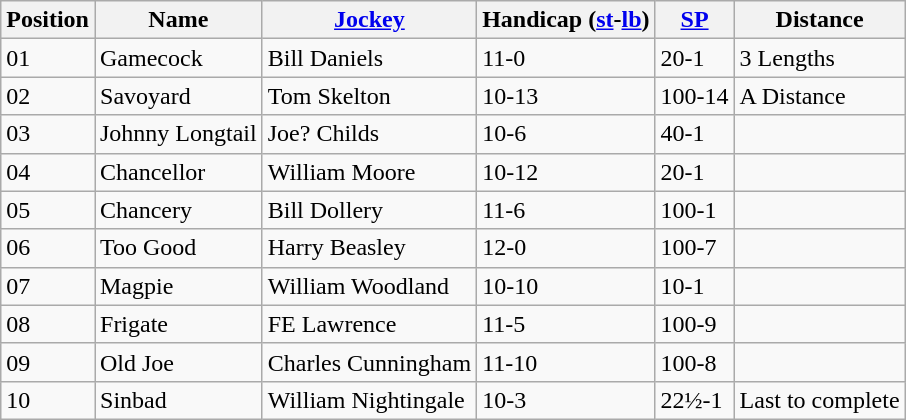<table class="wikitable sortable">
<tr>
<th data-sort-type="number">Position</th>
<th>Name</th>
<th><a href='#'>Jockey</a></th>
<th>Handicap (<a href='#'>st</a>-<a href='#'>lb</a>)</th>
<th><a href='#'>SP</a></th>
<th>Distance</th>
</tr>
<tr>
<td>01</td>
<td>Gamecock</td>
<td>Bill Daniels</td>
<td>11-0</td>
<td>20-1</td>
<td>3 Lengths</td>
</tr>
<tr>
<td>02</td>
<td>Savoyard</td>
<td>Tom Skelton</td>
<td>10-13</td>
<td>100-14</td>
<td>A Distance</td>
</tr>
<tr>
<td>03</td>
<td>Johnny Longtail</td>
<td>Joe? Childs</td>
<td>10-6</td>
<td>40-1</td>
<td></td>
</tr>
<tr>
<td>04</td>
<td>Chancellor</td>
<td>William Moore</td>
<td>10-12</td>
<td>20-1</td>
<td></td>
</tr>
<tr>
<td>05</td>
<td>Chancery</td>
<td>Bill Dollery</td>
<td>11-6</td>
<td>100-1</td>
<td></td>
</tr>
<tr>
<td>06</td>
<td>Too Good</td>
<td>Harry Beasley</td>
<td>12-0</td>
<td>100-7</td>
<td></td>
</tr>
<tr>
<td>07</td>
<td>Magpie</td>
<td>William Woodland</td>
<td>10-10</td>
<td>10-1</td>
<td></td>
</tr>
<tr>
<td>08</td>
<td>Frigate</td>
<td>FE Lawrence</td>
<td>11-5</td>
<td>100-9</td>
<td></td>
</tr>
<tr>
<td>09</td>
<td>Old Joe</td>
<td>Charles Cunningham</td>
<td>11-10</td>
<td>100-8</td>
<td></td>
</tr>
<tr>
<td>10</td>
<td>Sinbad</td>
<td>William Nightingale</td>
<td>10-3</td>
<td>22½-1</td>
<td>Last to complete</td>
</tr>
</table>
